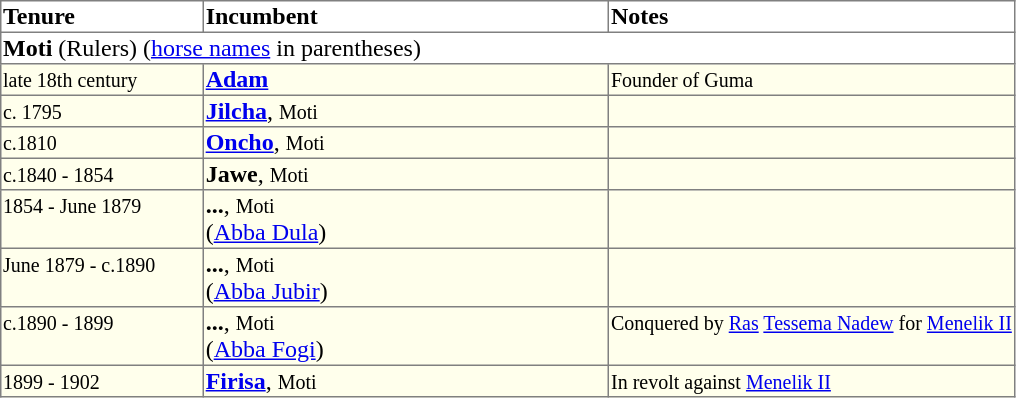<table border=1 style="border-collapse: collapse">
<tr align=left>
<th width="20%">Tenure</th>
<th width="40%">Incumbent</th>
<th width="40%">Notes</th>
</tr>
<tr valign=top>
<td colspan="3"><strong>Moti</strong> (Rulers) (<a href='#'>horse names</a> in parentheses)</td>
</tr>
<tr valign=top bgcolor="#ffffec">
<td><small>late 18th century</small></td>
<td><strong><a href='#'>Adam</a></strong></td>
<td><small>Founder of Guma</small></td>
</tr>
<tr valign=top bgcolor="#ffffec">
<td><small>c. 1795</small></td>
<td><strong><a href='#'>Jilcha</a></strong>, <small>Moti</small></td>
<td></td>
</tr>
<tr valign=top bgcolor="#ffffec">
<td><small>c.1810</small></td>
<td><strong><a href='#'>Oncho</a></strong>, <small>Moti</small></td>
<td></td>
</tr>
<tr valign=top bgcolor="#ffffec">
<td><small>c.1840 - 1854</small></td>
<td><strong>Jawe</strong>, <small>Moti</small></td>
<td></td>
</tr>
<tr valign=top bgcolor="#ffffec">
<td><small>1854 - June 1879</small></td>
<td><strong>...</strong>, <small>Moti<br></small>(<a href='#'>Abba Dula</a>)</td>
<td></td>
</tr>
<tr valign=top bgcolor="#ffffec">
<td><small>June 1879 - c.1890</small></td>
<td><strong>...</strong>, <small>Moti<br></small>(<a href='#'>Abba Jubir</a>)</td>
<td></td>
</tr>
<tr valign=top bgcolor="#ffffec">
<td><small>c.1890 - 1899</small></td>
<td><strong>...</strong>, <small>Moti<br></small>(<a href='#'>Abba Fogi</a>)</td>
<td><small>Conquered by <a href='#'>Ras</a> <a href='#'>Tessema Nadew</a> for <a href='#'>Menelik II</a></small></td>
</tr>
<tr valign=top bgcolor="#ffffec">
<td><small>1899 - 1902</small></td>
<td><strong><a href='#'>Firisa</a></strong>, <small>Moti</small></td>
<td><small>In revolt against <a href='#'>Menelik II</a></small></td>
</tr>
</table>
